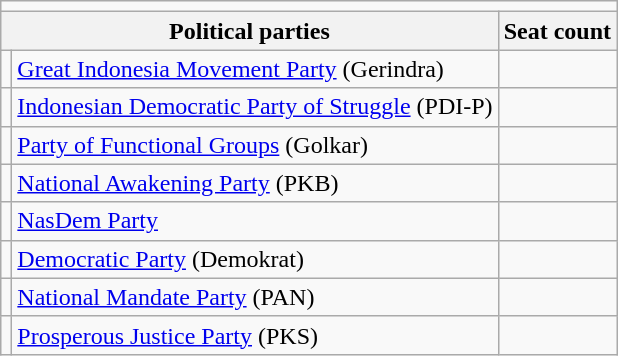<table class="wikitable">
<tr>
<td colspan="4"></td>
</tr>
<tr>
<th colspan="2">Political parties</th>
<th>Seat count</th>
</tr>
<tr>
<td bgcolor=></td>
<td><a href='#'>Great Indonesia Movement Party</a> (Gerindra)</td>
<td></td>
</tr>
<tr>
<td bgcolor=></td>
<td><a href='#'>Indonesian Democratic Party of Struggle</a> (PDI-P)</td>
<td></td>
</tr>
<tr>
<td bgcolor=></td>
<td><a href='#'>Party of Functional Groups</a> (Golkar)</td>
<td></td>
</tr>
<tr>
<td bgcolor=></td>
<td><a href='#'>National Awakening Party</a> (PKB)</td>
<td></td>
</tr>
<tr>
<td bgcolor=></td>
<td><a href='#'>NasDem Party</a></td>
<td></td>
</tr>
<tr>
<td bgcolor=></td>
<td><a href='#'>Democratic Party</a> (Demokrat)</td>
<td></td>
</tr>
<tr>
<td bgcolor=></td>
<td><a href='#'>National Mandate Party</a> (PAN)</td>
<td></td>
</tr>
<tr>
<td bgcolor=></td>
<td><a href='#'>Prosperous Justice Party</a> (PKS)</td>
<td></td>
</tr>
</table>
